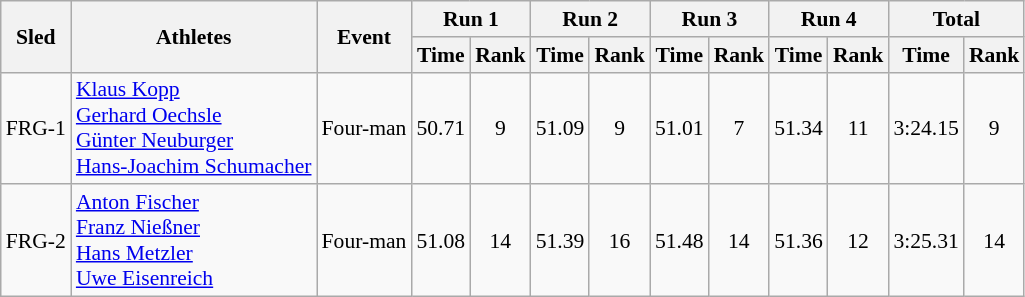<table class="wikitable"  border="1" style="font-size:90%">
<tr>
<th rowspan="2">Sled</th>
<th rowspan="2">Athletes</th>
<th rowspan="2">Event</th>
<th colspan="2">Run 1</th>
<th colspan="2">Run 2</th>
<th colspan="2">Run 3</th>
<th colspan="2">Run 4</th>
<th colspan="2">Total</th>
</tr>
<tr>
<th>Time</th>
<th>Rank</th>
<th>Time</th>
<th>Rank</th>
<th>Time</th>
<th>Rank</th>
<th>Time</th>
<th>Rank</th>
<th>Time</th>
<th>Rank</th>
</tr>
<tr>
<td align="center">FRG-1</td>
<td><a href='#'>Klaus Kopp</a><br><a href='#'>Gerhard Oechsle</a><br><a href='#'>Günter Neuburger</a><br><a href='#'>Hans-Joachim Schumacher</a></td>
<td>Four-man</td>
<td align="center">50.71</td>
<td align="center">9</td>
<td align="center">51.09</td>
<td align="center">9</td>
<td align="center">51.01</td>
<td align="center">7</td>
<td align="center">51.34</td>
<td align="center">11</td>
<td align="center">3:24.15</td>
<td align="center">9</td>
</tr>
<tr>
<td align="center">FRG-2</td>
<td><a href='#'>Anton Fischer</a><br><a href='#'>Franz Nießner</a><br><a href='#'>Hans Metzler</a><br><a href='#'>Uwe Eisenreich</a></td>
<td>Four-man</td>
<td align="center">51.08</td>
<td align="center">14</td>
<td align="center">51.39</td>
<td align="center">16</td>
<td align="center">51.48</td>
<td align="center">14</td>
<td align="center">51.36</td>
<td align="center">12</td>
<td align="center">3:25.31</td>
<td align="center">14</td>
</tr>
</table>
